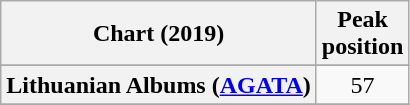<table class="wikitable sortable plainrowheaders" style="text-align:center">
<tr>
<th scope="col">Chart (2019)</th>
<th scope="col">Peak<br>position</th>
</tr>
<tr>
</tr>
<tr>
</tr>
<tr>
</tr>
<tr>
</tr>
<tr>
<th scope="row">Lithuanian Albums (<a href='#'>AGATA</a>)</th>
<td>57</td>
</tr>
<tr>
</tr>
<tr>
</tr>
</table>
